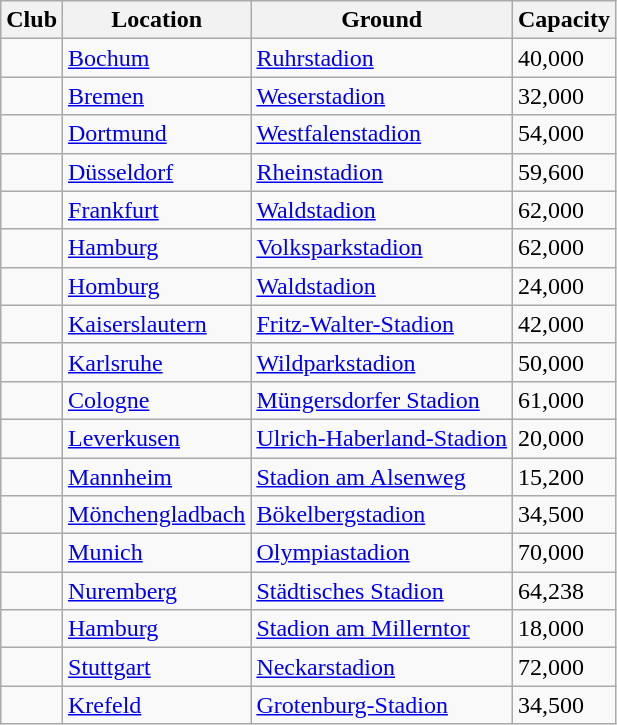<table class="wikitable sortable">
<tr>
<th>Club</th>
<th>Location</th>
<th>Ground</th>
<th>Capacity</th>
</tr>
<tr>
<td></td>
<td><a href='#'>Bochum</a></td>
<td><a href='#'>Ruhrstadion</a></td>
<td>40,000</td>
</tr>
<tr>
<td></td>
<td><a href='#'>Bremen</a></td>
<td><a href='#'>Weserstadion</a></td>
<td>32,000</td>
</tr>
<tr>
<td></td>
<td><a href='#'>Dortmund</a></td>
<td><a href='#'>Westfalenstadion</a></td>
<td>54,000</td>
</tr>
<tr>
<td></td>
<td><a href='#'>Düsseldorf</a></td>
<td><a href='#'>Rheinstadion</a></td>
<td>59,600</td>
</tr>
<tr>
<td></td>
<td><a href='#'>Frankfurt</a></td>
<td><a href='#'>Waldstadion</a></td>
<td>62,000</td>
</tr>
<tr>
<td></td>
<td><a href='#'>Hamburg</a></td>
<td><a href='#'>Volksparkstadion</a></td>
<td>62,000</td>
</tr>
<tr>
<td></td>
<td><a href='#'>Homburg</a></td>
<td><a href='#'>Waldstadion</a></td>
<td>24,000</td>
</tr>
<tr>
<td></td>
<td><a href='#'>Kaiserslautern</a></td>
<td><a href='#'>Fritz-Walter-Stadion</a></td>
<td>42,000</td>
</tr>
<tr>
<td></td>
<td><a href='#'>Karlsruhe</a></td>
<td><a href='#'>Wildparkstadion</a></td>
<td>50,000</td>
</tr>
<tr>
<td></td>
<td><a href='#'>Cologne</a></td>
<td><a href='#'>Müngersdorfer Stadion</a></td>
<td>61,000</td>
</tr>
<tr>
<td></td>
<td><a href='#'>Leverkusen</a></td>
<td><a href='#'>Ulrich-Haberland-Stadion</a></td>
<td>20,000</td>
</tr>
<tr>
<td></td>
<td><a href='#'>Mannheim</a></td>
<td><a href='#'>Stadion am Alsenweg</a></td>
<td>15,200</td>
</tr>
<tr>
<td></td>
<td><a href='#'>Mönchengladbach</a></td>
<td><a href='#'>Bökelbergstadion</a></td>
<td>34,500</td>
</tr>
<tr>
<td></td>
<td><a href='#'>Munich</a></td>
<td><a href='#'>Olympiastadion</a></td>
<td>70,000</td>
</tr>
<tr>
<td></td>
<td><a href='#'>Nuremberg</a></td>
<td><a href='#'>Städtisches Stadion</a></td>
<td>64,238</td>
</tr>
<tr>
<td></td>
<td><a href='#'>Hamburg</a></td>
<td><a href='#'>Stadion am Millerntor</a></td>
<td>18,000</td>
</tr>
<tr>
<td></td>
<td><a href='#'>Stuttgart</a></td>
<td><a href='#'>Neckarstadion</a></td>
<td>72,000</td>
</tr>
<tr>
<td></td>
<td><a href='#'>Krefeld</a></td>
<td><a href='#'>Grotenburg-Stadion</a></td>
<td>34,500</td>
</tr>
</table>
